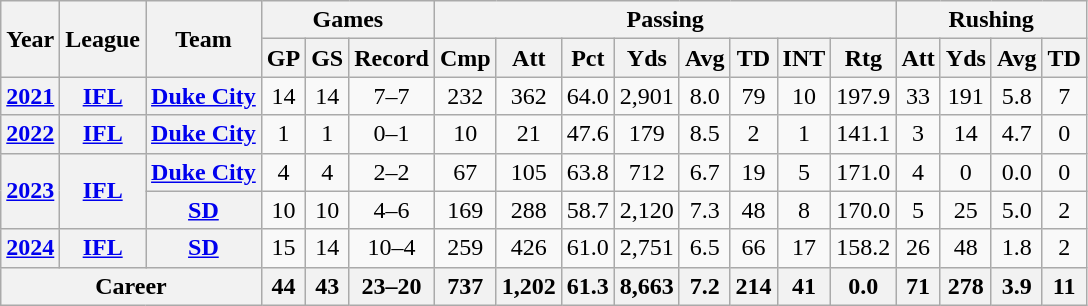<table class="wikitable" style="text-align:center;">
<tr>
<th rowspan="2">Year</th>
<th rowspan="2">League</th>
<th rowspan="2">Team</th>
<th colspan="3">Games</th>
<th colspan="8">Passing</th>
<th colspan="4">Rushing</th>
</tr>
<tr>
<th>GP</th>
<th>GS</th>
<th>Record</th>
<th>Cmp</th>
<th>Att</th>
<th>Pct</th>
<th>Yds</th>
<th>Avg</th>
<th>TD</th>
<th>INT</th>
<th>Rtg</th>
<th>Att</th>
<th>Yds</th>
<th>Avg</th>
<th>TD</th>
</tr>
<tr>
<th><a href='#'>2021</a></th>
<th><a href='#'>IFL</a></th>
<th><a href='#'>Duke City</a></th>
<td>14</td>
<td>14</td>
<td>7–7</td>
<td>232</td>
<td>362</td>
<td>64.0</td>
<td>2,901</td>
<td>8.0</td>
<td>79</td>
<td>10</td>
<td>197.9</td>
<td>33</td>
<td>191</td>
<td>5.8</td>
<td>7</td>
</tr>
<tr>
<th><a href='#'>2022</a></th>
<th><a href='#'>IFL</a></th>
<th><a href='#'>Duke City</a></th>
<td>1</td>
<td>1</td>
<td>0–1</td>
<td>10</td>
<td>21</td>
<td>47.6</td>
<td>179</td>
<td>8.5</td>
<td>2</td>
<td>1</td>
<td>141.1</td>
<td>3</td>
<td>14</td>
<td>4.7</td>
<td>0</td>
</tr>
<tr>
<th rowspan="2"><a href='#'>2023</a></th>
<th rowspan="2"><a href='#'>IFL</a></th>
<th><a href='#'>Duke City</a></th>
<td>4</td>
<td>4</td>
<td>2–2</td>
<td>67</td>
<td>105</td>
<td>63.8</td>
<td>712</td>
<td>6.7</td>
<td>19</td>
<td>5</td>
<td>171.0</td>
<td>4</td>
<td>0</td>
<td>0.0</td>
<td>0</td>
</tr>
<tr>
<th><a href='#'>SD</a></th>
<td>10</td>
<td>10</td>
<td>4–6</td>
<td>169</td>
<td>288</td>
<td>58.7</td>
<td>2,120</td>
<td>7.3</td>
<td>48</td>
<td>8</td>
<td>170.0</td>
<td>5</td>
<td>25</td>
<td>5.0</td>
<td>2</td>
</tr>
<tr>
<th><a href='#'>2024</a></th>
<th><a href='#'>IFL</a></th>
<th><a href='#'>SD</a></th>
<td>15</td>
<td>14</td>
<td>10–4</td>
<td>259</td>
<td>426</td>
<td>61.0</td>
<td>2,751</td>
<td>6.5</td>
<td>66</td>
<td>17</td>
<td>158.2</td>
<td>26</td>
<td>48</td>
<td>1.8</td>
<td>2</td>
</tr>
<tr>
<th colspan="3">Career</th>
<th>44</th>
<th>43</th>
<th>23–20</th>
<th>737</th>
<th>1,202</th>
<th>61.3</th>
<th>8,663</th>
<th>7.2</th>
<th>214</th>
<th>41</th>
<th>0.0</th>
<th>71</th>
<th>278</th>
<th>3.9</th>
<th>11</th>
</tr>
</table>
